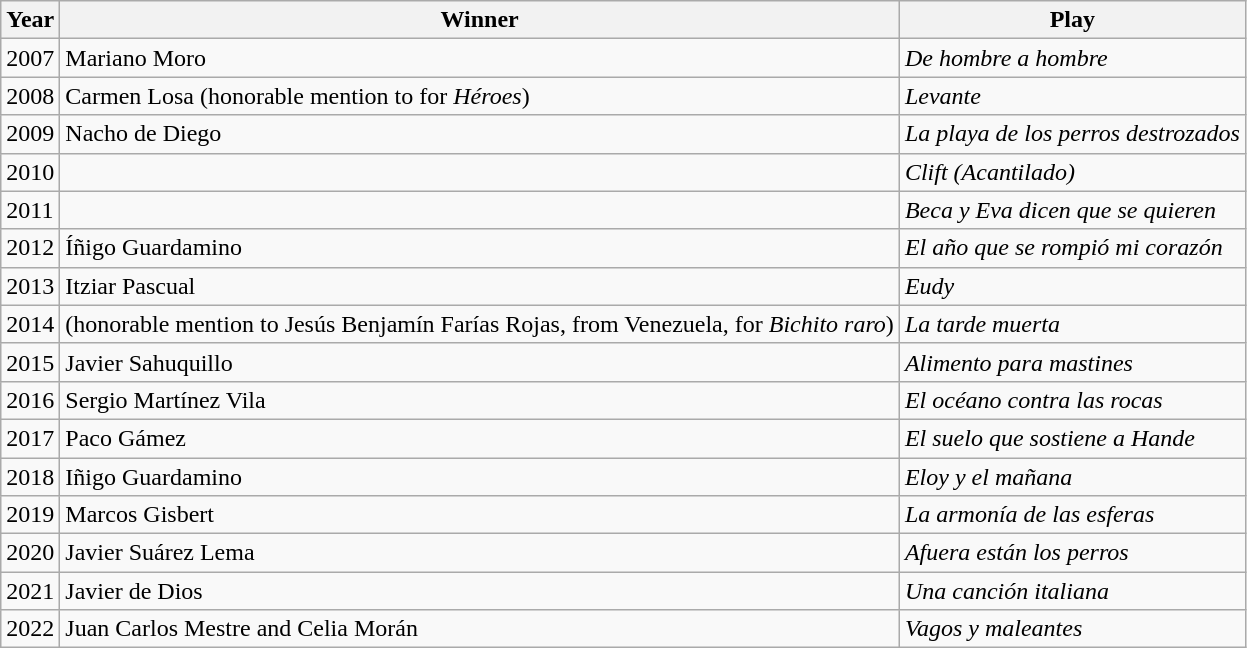<table class="wikitable">
<tr>
<th>Year</th>
<th>Winner</th>
<th>Play</th>
</tr>
<tr>
<td>2007</td>
<td>Mariano Moro</td>
<td><em>De hombre a hombre</em></td>
</tr>
<tr>
<td>2008</td>
<td>Carmen Losa (honorable mention to  for <em>Héroes</em>)</td>
<td><em>Levante</em></td>
</tr>
<tr>
<td>2009</td>
<td>Nacho de Diego</td>
<td><em>La playa de los perros destrozados</em></td>
</tr>
<tr>
<td>2010</td>
<td></td>
<td><em>Clift (Acantilado)</em></td>
</tr>
<tr>
<td>2011</td>
<td></td>
<td><em>Beca y Eva dicen que se quieren</em></td>
</tr>
<tr>
<td>2012</td>
<td>Íñigo Guardamino</td>
<td><em>El año que se rompió mi corazón</em></td>
</tr>
<tr>
<td>2013</td>
<td>Itziar Pascual</td>
<td><em>Eudy</em></td>
</tr>
<tr>
<td>2014</td>
<td> (honorable mention to Jesús Benjamín Farías Rojas, from Venezuela, for <em>Bichito raro</em>)</td>
<td><em>La tarde muerta</em></td>
</tr>
<tr>
<td>2015</td>
<td>Javier Sahuquillo</td>
<td><em>Alimento para mastines</em></td>
</tr>
<tr>
<td>2016</td>
<td>Sergio Martínez Vila</td>
<td><em>El océano contra las rocas</em></td>
</tr>
<tr>
<td>2017</td>
<td>Paco Gámez</td>
<td><em>El suelo que sostiene a Hande</em></td>
</tr>
<tr>
<td>2018</td>
<td>Iñigo Guardamino</td>
<td><em>Eloy y el mañana</em></td>
</tr>
<tr>
<td>2019</td>
<td>Marcos Gisbert</td>
<td><em>La armonía de las esferas</em></td>
</tr>
<tr>
<td>2020</td>
<td>Javier Suárez Lema</td>
<td><em>Afuera están los perros</em></td>
</tr>
<tr>
<td>2021</td>
<td>Javier de Dios</td>
<td><em>Una canción italiana</em></td>
</tr>
<tr>
<td>2022</td>
<td>Juan Carlos Mestre and Celia Morán</td>
<td><em>Vagos y maleantes</em></td>
</tr>
</table>
